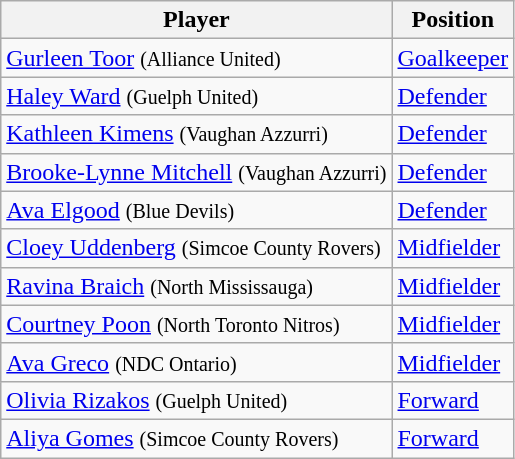<table class="wikitable">
<tr>
<th>Player</th>
<th>Position</th>
</tr>
<tr>
<td><a href='#'>Gurleen Toor</a> <small>(Alliance United)</small></td>
<td><a href='#'>Goalkeeper</a></td>
</tr>
<tr>
<td><a href='#'>Haley Ward</a> <small>(Guelph United)</small></td>
<td><a href='#'>Defender</a></td>
</tr>
<tr>
<td><a href='#'>Kathleen Kimens</a> <small>(Vaughan Azzurri)</small></td>
<td><a href='#'>Defender</a></td>
</tr>
<tr>
<td><a href='#'>Brooke-Lynne Mitchell</a> <small>(Vaughan Azzurri)</small></td>
<td><a href='#'>Defender</a></td>
</tr>
<tr>
<td><a href='#'>Ava Elgood</a> <small>(Blue Devils)</small></td>
<td><a href='#'>Defender</a></td>
</tr>
<tr>
<td><a href='#'>Cloey Uddenberg</a> <small>(Simcoe County Rovers)</small></td>
<td><a href='#'>Midfielder</a></td>
</tr>
<tr>
<td><a href='#'>Ravina Braich</a> <small>(North Mississauga)</small></td>
<td><a href='#'>Midfielder</a></td>
</tr>
<tr>
<td><a href='#'>Courtney Poon</a> <small>(North Toronto Nitros)</small></td>
<td><a href='#'>Midfielder</a></td>
</tr>
<tr>
<td><a href='#'>Ava Greco</a> <small>(NDC Ontario)</small></td>
<td><a href='#'>Midfielder</a></td>
</tr>
<tr>
<td><a href='#'>Olivia Rizakos</a> <small>(Guelph United)</small></td>
<td><a href='#'>Forward</a></td>
</tr>
<tr>
<td><a href='#'>Aliya Gomes</a> <small>(Simcoe County Rovers)</small></td>
<td><a href='#'>Forward</a></td>
</tr>
</table>
